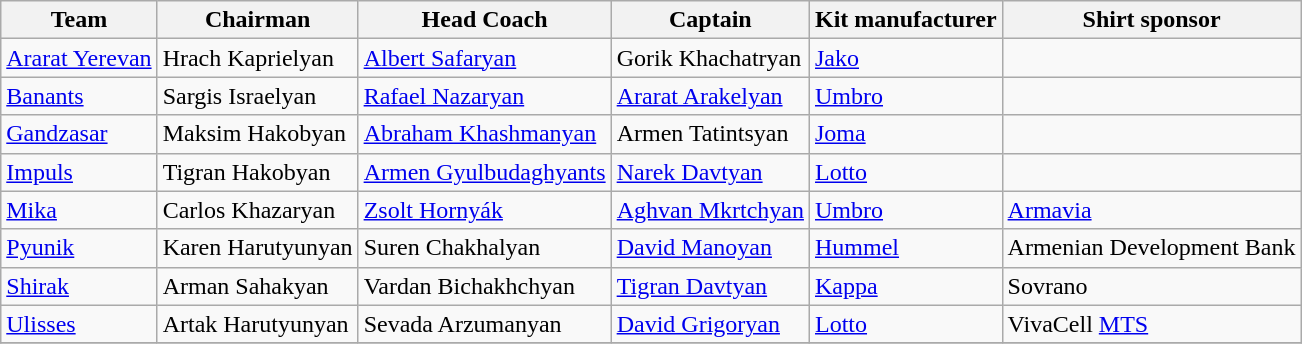<table class="wikitable sortable" style="text-align: left;">
<tr>
<th>Team</th>
<th>Chairman</th>
<th>Head Coach</th>
<th>Captain</th>
<th>Kit manufacturer</th>
<th>Shirt sponsor</th>
</tr>
<tr>
<td><a href='#'>Ararat Yerevan</a></td>
<td> Hrach Kaprielyan</td>
<td> <a href='#'>Albert Safaryan</a></td>
<td> Gorik Khachatryan</td>
<td><a href='#'>Jako</a></td>
<td></td>
</tr>
<tr>
<td><a href='#'>Banants</a></td>
<td> Sargis Israelyan</td>
<td> <a href='#'>Rafael Nazaryan</a></td>
<td> <a href='#'>Ararat Arakelyan</a></td>
<td><a href='#'>Umbro</a></td>
<td></td>
</tr>
<tr>
<td><a href='#'>Gandzasar</a></td>
<td> Maksim Hakobyan</td>
<td> <a href='#'>Abraham Khashmanyan</a></td>
<td> Armen Tatintsyan</td>
<td><a href='#'>Joma</a></td>
<td></td>
</tr>
<tr>
<td><a href='#'>Impuls</a></td>
<td> Tigran Hakobyan</td>
<td> <a href='#'>Armen Gyulbudaghyants</a></td>
<td> <a href='#'>Narek Davtyan</a></td>
<td><a href='#'>Lotto</a></td>
<td></td>
</tr>
<tr>
<td><a href='#'>Mika</a></td>
<td> Carlos Khazaryan</td>
<td> <a href='#'>Zsolt Hornyák</a></td>
<td> <a href='#'>Aghvan Mkrtchyan</a></td>
<td><a href='#'>Umbro</a></td>
<td><a href='#'>Armavia</a></td>
</tr>
<tr>
<td><a href='#'>Pyunik</a></td>
<td> Karen Harutyunyan</td>
<td> Suren Chakhalyan</td>
<td> <a href='#'>David Manoyan</a></td>
<td><a href='#'>Hummel</a></td>
<td>Armenian Development Bank</td>
</tr>
<tr>
<td><a href='#'>Shirak</a></td>
<td> Arman Sahakyan</td>
<td> Vardan Bichakhchyan</td>
<td> <a href='#'>Tigran Davtyan</a></td>
<td><a href='#'>Kappa</a></td>
<td>Sovrano</td>
</tr>
<tr>
<td><a href='#'>Ulisses</a></td>
<td> Artak Harutyunyan</td>
<td> Sevada Arzumanyan</td>
<td> <a href='#'>David Grigoryan</a></td>
<td><a href='#'>Lotto</a></td>
<td>VivaCell <a href='#'>MTS</a></td>
</tr>
<tr>
</tr>
</table>
